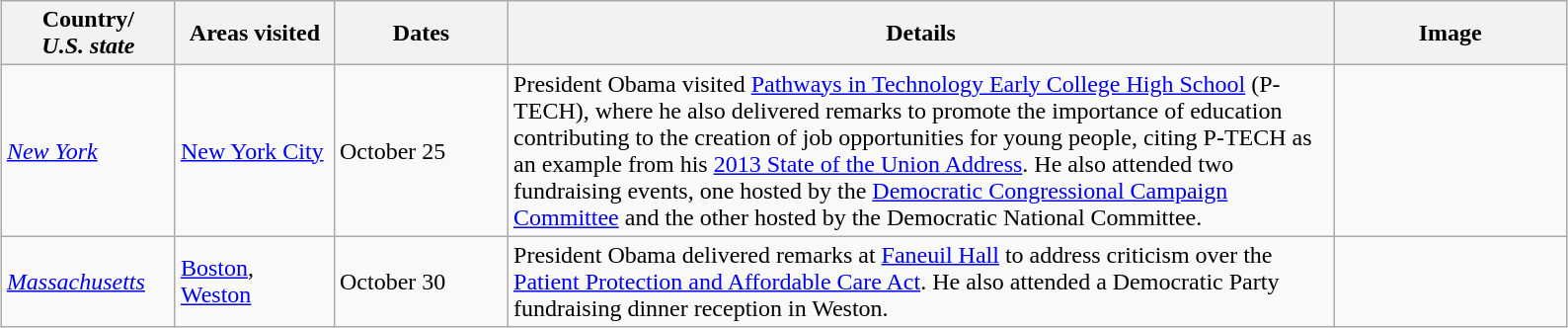<table class="wikitable" style="margin: 1em auto 1em auto">
<tr>
<th width=110>Country/<br><em>U.S. state</em></th>
<th width=100>Areas visited</th>
<th width=110>Dates</th>
<th width=550>Details</th>
<th width=150>Image</th>
</tr>
<tr>
<td> <em><a href='#'>New York</a></em></td>
<td><a href='#'>New York City</a></td>
<td>October 25</td>
<td>President Obama visited <a href='#'>Pathways in Technology Early College High School</a> (P-TECH), where he also delivered remarks to promote the importance of education contributing to the creation of job opportunities for young people, citing P-TECH as an example from his <a href='#'>2013 State of the Union Address</a>. He also attended two fundraising events, one hosted by the <a href='#'>Democratic Congressional Campaign Committee</a> and the other hosted by the Democratic National Committee.</td>
<td></td>
</tr>
<tr>
<td> <em><a href='#'>Massachusetts</a></em></td>
<td><a href='#'>Boston</a>, <a href='#'>Weston</a></td>
<td>October 30</td>
<td>President Obama delivered remarks at <a href='#'>Faneuil Hall</a> to address criticism over the <a href='#'>Patient Protection and Affordable Care Act</a>. He also attended a Democratic Party fundraising dinner reception in Weston.</td>
<td></td>
</tr>
</table>
